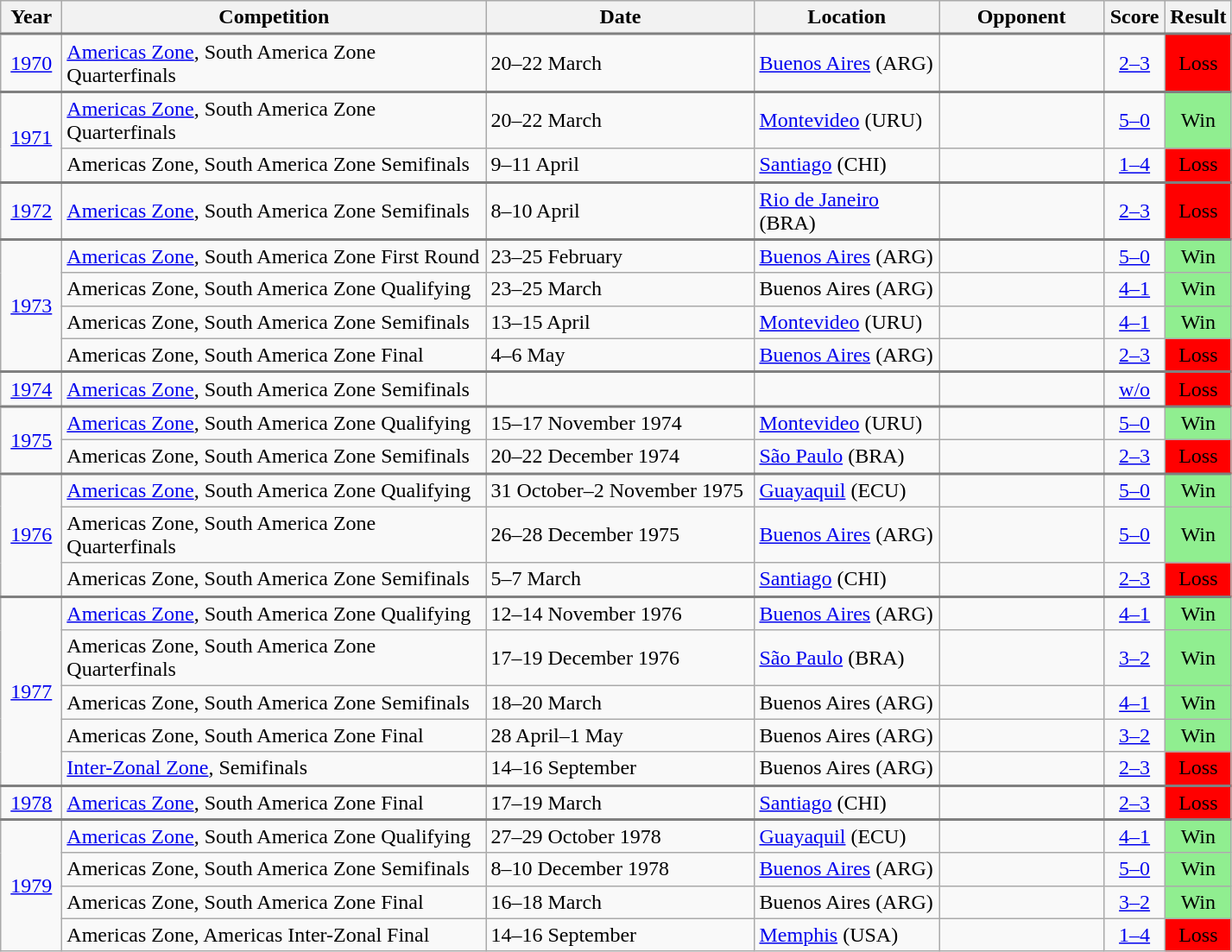<table class="wikitable collapsible collapsed">
<tr>
<th width="40">Year</th>
<th width="320">Competition</th>
<th width="200">Date</th>
<th width="135">Location</th>
<th width="120">Opponent</th>
<th width="40">Score</th>
<th width="40">Result</th>
</tr>
<tr style="border-top:2px solid gray;">
<td align="center"><a href='#'>1970</a></td>
<td><a href='#'>Americas Zone</a>, South America Zone Quarterfinals</td>
<td>20–22 March</td>
<td><a href='#'>Buenos Aires</a> (ARG)</td>
<td></td>
<td align="center"><a href='#'>2–3</a></td>
<td align="center" bgcolor=red>Loss</td>
</tr>
<tr style="border-top:2px solid gray;">
<td align="center" rowspan="2"><a href='#'>1971</a></td>
<td><a href='#'>Americas Zone</a>, South America Zone Quarterfinals</td>
<td>20–22 March</td>
<td><a href='#'>Montevideo</a> (URU)</td>
<td></td>
<td align="center"><a href='#'>5–0</a></td>
<td align="center" bgcolor=lightgreen>Win</td>
</tr>
<tr>
<td>Americas Zone, South America Zone Semifinals</td>
<td>9–11 April</td>
<td><a href='#'>Santiago</a> (CHI)</td>
<td></td>
<td align="center"><a href='#'>1–4</a></td>
<td align="center" bgcolor=red>Loss</td>
</tr>
<tr style="border-top:2px solid gray;">
<td align="center"><a href='#'>1972</a></td>
<td><a href='#'>Americas Zone</a>, South America Zone Semifinals</td>
<td>8–10 April</td>
<td><a href='#'>Rio de Janeiro</a> (BRA)</td>
<td></td>
<td align="center"><a href='#'>2–3</a></td>
<td align="center" bgcolor=red>Loss</td>
</tr>
<tr style="border-top:2px solid gray;">
<td align="center" rowspan="4"><a href='#'>1973</a></td>
<td><a href='#'>Americas Zone</a>, South America Zone First Round</td>
<td>23–25 February</td>
<td><a href='#'>Buenos Aires</a> (ARG)</td>
<td></td>
<td align="center"><a href='#'>5–0</a></td>
<td align="center" bgcolor=lightgreen>Win</td>
</tr>
<tr>
<td>Americas Zone, South America Zone Qualifying</td>
<td>23–25 March</td>
<td>Buenos Aires (ARG)</td>
<td></td>
<td align="center"><a href='#'>4–1</a></td>
<td align="center" bgcolor=lightgreen>Win</td>
</tr>
<tr>
<td>Americas Zone, South America Zone Semifinals</td>
<td>13–15 April</td>
<td><a href='#'>Montevideo</a> (URU)</td>
<td></td>
<td align="center"><a href='#'>4–1</a></td>
<td align="center" bgcolor=lightgreen>Win</td>
</tr>
<tr>
<td>Americas Zone, South America Zone Final</td>
<td>4–6 May</td>
<td><a href='#'>Buenos Aires</a> (ARG)</td>
<td></td>
<td align="center"><a href='#'>2–3</a></td>
<td align="center" bgcolor=red>Loss</td>
</tr>
<tr style="border-top:2px solid gray;">
<td align="center"><a href='#'>1974</a></td>
<td><a href='#'>Americas Zone</a>, South America Zone Semifinals</td>
<td align="center"></td>
<td align="center"></td>
<td></td>
<td align="center"><a href='#'>w/o</a></td>
<td align="center" bgcolor=red>Loss</td>
</tr>
<tr style="border-top:2px solid gray;">
<td align="center" rowspan="2"><a href='#'>1975</a></td>
<td><a href='#'>Americas Zone</a>, South America Zone Qualifying</td>
<td>15–17 November 1974</td>
<td><a href='#'>Montevideo</a> (URU)</td>
<td></td>
<td align="center"><a href='#'>5–0</a></td>
<td align="center" bgcolor=lightgreen>Win</td>
</tr>
<tr>
<td>Americas Zone, South America Zone Semifinals</td>
<td>20–22 December 1974</td>
<td><a href='#'>São Paulo</a> (BRA)</td>
<td></td>
<td align="center"><a href='#'>2–3</a></td>
<td align="center" bgcolor=red>Loss</td>
</tr>
<tr style="border-top:2px solid gray;">
<td align="center" rowspan="3"><a href='#'>1976</a></td>
<td><a href='#'>Americas Zone</a>, South America Zone Qualifying</td>
<td>31 October–2 November 1975</td>
<td><a href='#'>Guayaquil</a> (ECU)</td>
<td></td>
<td align="center"><a href='#'>5–0</a></td>
<td align="center" bgcolor=lightgreen>Win</td>
</tr>
<tr>
<td>Americas Zone, South America Zone Quarterfinals</td>
<td>26–28 December 1975</td>
<td><a href='#'>Buenos Aires</a> (ARG)</td>
<td></td>
<td align="center"><a href='#'>5–0</a></td>
<td align="center" bgcolor=lightgreen>Win</td>
</tr>
<tr>
<td>Americas Zone, South America Zone Semifinals</td>
<td>5–7 March</td>
<td><a href='#'>Santiago</a> (CHI)</td>
<td></td>
<td align="center"><a href='#'>2–3</a></td>
<td align="center" bgcolor=red>Loss</td>
</tr>
<tr style="border-top:2px solid gray;">
<td align="center" rowspan="5"><a href='#'>1977</a></td>
<td><a href='#'>Americas Zone</a>, South America Zone Qualifying</td>
<td>12–14 November 1976</td>
<td><a href='#'>Buenos Aires</a> (ARG)</td>
<td></td>
<td align="center"><a href='#'>4–1</a></td>
<td align="center" bgcolor=lightgreen>Win</td>
</tr>
<tr>
<td>Americas Zone, South America Zone Quarterfinals</td>
<td>17–19 December 1976</td>
<td><a href='#'>São Paulo</a> (BRA)</td>
<td></td>
<td align="center"><a href='#'>3–2</a></td>
<td align="center" bgcolor=lightgreen>Win</td>
</tr>
<tr>
<td>Americas Zone, South America Zone Semifinals</td>
<td>18–20 March</td>
<td>Buenos Aires (ARG)</td>
<td></td>
<td align="center"><a href='#'>4–1</a></td>
<td align="center" bgcolor=lightgreen>Win</td>
</tr>
<tr>
<td>Americas Zone, South America Zone Final</td>
<td>28 April–1 May</td>
<td>Buenos Aires (ARG)</td>
<td></td>
<td align="center"><a href='#'>3–2</a></td>
<td align="center" bgcolor=lightgreen>Win</td>
</tr>
<tr>
<td><a href='#'>Inter-Zonal Zone</a>, Semifinals</td>
<td>14–16 September</td>
<td>Buenos Aires (ARG)</td>
<td></td>
<td align="center"><a href='#'>2–3</a></td>
<td align="center" bgcolor=red>Loss</td>
</tr>
<tr style="border-top:2px solid gray;">
<td align="center"><a href='#'>1978</a></td>
<td><a href='#'>Americas Zone</a>, South America Zone Final</td>
<td>17–19 March</td>
<td><a href='#'>Santiago</a> (CHI)</td>
<td></td>
<td align="center"><a href='#'>2–3</a></td>
<td align="center" bgcolor=red>Loss</td>
</tr>
<tr style="border-top:2px solid gray;">
<td align="center" rowspan="4"><a href='#'>1979</a></td>
<td><a href='#'>Americas Zone</a>, South America Zone Qualifying</td>
<td>27–29 October 1978</td>
<td><a href='#'>Guayaquil</a> (ECU)</td>
<td></td>
<td align="center"><a href='#'>4–1</a></td>
<td align="center" bgcolor=lightgreen>Win</td>
</tr>
<tr>
<td>Americas Zone, South America Zone Semifinals</td>
<td>8–10 December 1978</td>
<td><a href='#'>Buenos Aires</a> (ARG)</td>
<td></td>
<td align="center"><a href='#'>5–0</a></td>
<td align="center" bgcolor=lightgreen>Win</td>
</tr>
<tr>
<td>Americas Zone, South America Zone Final</td>
<td>16–18 March</td>
<td>Buenos Aires (ARG)</td>
<td></td>
<td align="center"><a href='#'>3–2</a></td>
<td align="center" bgcolor=lightgreen>Win</td>
</tr>
<tr>
<td>Americas Zone, Americas Inter-Zonal Final</td>
<td>14–16 September</td>
<td><a href='#'>Memphis</a> (USA)</td>
<td></td>
<td align="center"><a href='#'>1–4</a></td>
<td align="center" bgcolor=red>Loss</td>
</tr>
</table>
